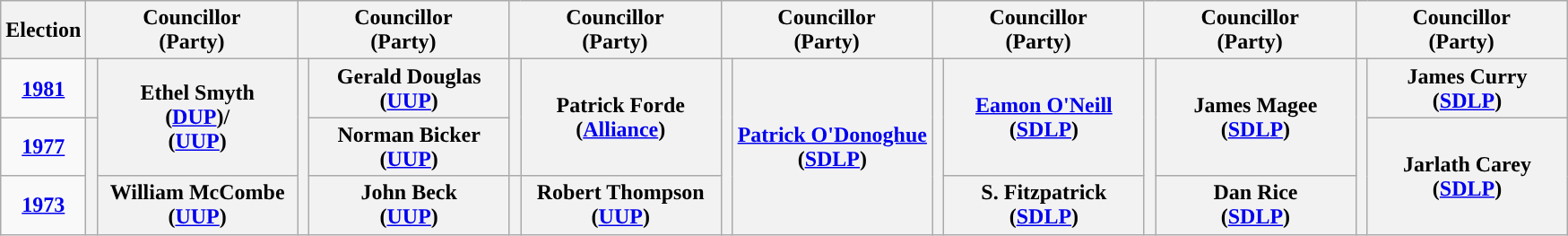<table class="wikitable" style="text-align:center">
<tr>
<th scope="col" width="50">Election</th>
<th scope="col" width="150" colspan = "2">Councillor<br> (Party)</th>
<th scope="col" width="150" colspan = "2">Councillor<br> (Party)</th>
<th scope="col" width="150" colspan = "2">Councillor<br> (Party)</th>
<th scope="col" width="150" colspan = "2">Councillor<br> (Party)</th>
<th scope="col" width="150" colspan = "2">Councillor<br> (Party)</th>
<th scope="col" width="150" colspan = "2">Councillor<br> (Party)</th>
<th scope="col" width="150" colspan = "2">Councillor<br> (Party)</th>
</tr>
<tr>
<td><strong><a href='#'>1981</a></strong></td>
<th rowspan="1" width="1" style="background-color: "></th>
<th rowspan = "2">Ethel Smyth <br> (<a href='#'>DUP</a>)/ <br> (<a href='#'>UUP</a>)</th>
<th rowspan="3" width="1" style="background-color: "></th>
<th rowspan = "1">Gerald Douglas <br> (<a href='#'>UUP</a>)</th>
<th rowspan="2" width="1" style="background-color: "></th>
<th rowspan = "2">Patrick Forde <br> (<a href='#'>Alliance</a>)</th>
<th rowspan="3" width="1" style="background-color: "></th>
<th rowspan = "3"><a href='#'>Patrick O'Donoghue</a> <br> (<a href='#'>SDLP</a>)</th>
<th rowspan="3" width="1" style="background-color: "></th>
<th rowspan = "2"><a href='#'>Eamon O'Neill</a> <br> (<a href='#'>SDLP</a>)</th>
<th rowspan="3" width="1" style="background-color: "></th>
<th rowspan = "2">James Magee <br> (<a href='#'>SDLP</a>)</th>
<th rowspan="3" width="1" style="background-color: "></th>
<th rowspan = "1">James Curry <br> (<a href='#'>SDLP</a>)</th>
</tr>
<tr>
<td><strong><a href='#'>1977</a></strong></td>
<th rowspan="2" width="1" style="background-color: "></th>
<th rowspan = "1">Norman Bicker <br> (<a href='#'>UUP</a>)</th>
<th rowspan = "2">Jarlath Carey <br> (<a href='#'>SDLP</a>)</th>
</tr>
<tr>
<td><strong><a href='#'>1973</a></strong></td>
<th rowspan = "1">William McCombe <br> (<a href='#'>UUP</a>)</th>
<th rowspan = "1">John Beck <br> (<a href='#'>UUP</a>)</th>
<th rowspan="1" width="1" style="background-color: "></th>
<th rowspan = "1">Robert Thompson <br> (<a href='#'>UUP</a>)</th>
<th rowspan = "1">S. Fitzpatrick <br> (<a href='#'>SDLP</a>)</th>
<th rowspan = "1">Dan Rice <br> (<a href='#'>SDLP</a>)</th>
</tr>
</table>
